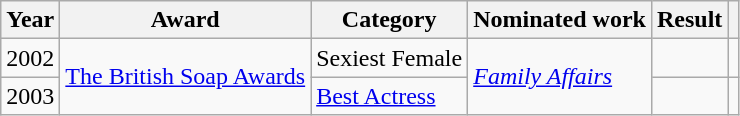<table class="wikitable">
<tr>
<th>Year</th>
<th>Award</th>
<th>Category</th>
<th>Nominated work</th>
<th>Result</th>
<th></th>
</tr>
<tr>
<td>2002</td>
<td rowspan="2"><a href='#'>The British Soap Awards</a></td>
<td>Sexiest Female</td>
<td rowspan="2"><em><a href='#'>Family Affairs</a></em></td>
<td></td>
<td align="center"></td>
</tr>
<tr>
<td>2003</td>
<td><a href='#'>Best Actress</a></td>
<td></td>
<td align="center"></td>
</tr>
</table>
